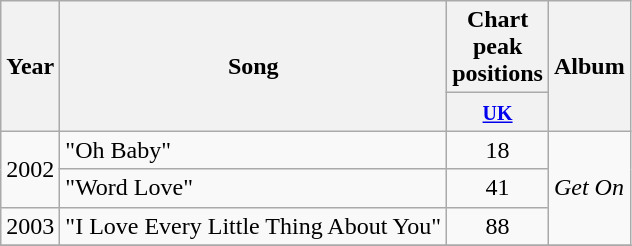<table class="wikitable">
<tr>
<th rowspan="2">Year</th>
<th rowspan="2">Song</th>
<th colspan="1">Chart peak positions</th>
<th rowspan="2">Album</th>
</tr>
<tr>
<th width="35"><small> <a href='#'>UK</a></small></th>
</tr>
<tr>
<td rowspan="2">2002</td>
<td>"Oh Baby"</td>
<td align="center">18</td>
<td rowspan="3"><em>Get On</em></td>
</tr>
<tr>
<td>"Word Love"</td>
<td align="center">41</td>
</tr>
<tr>
<td rowspan="1">2003</td>
<td>"I Love Every Little Thing About You"</td>
<td align="center">88</td>
</tr>
<tr>
</tr>
</table>
